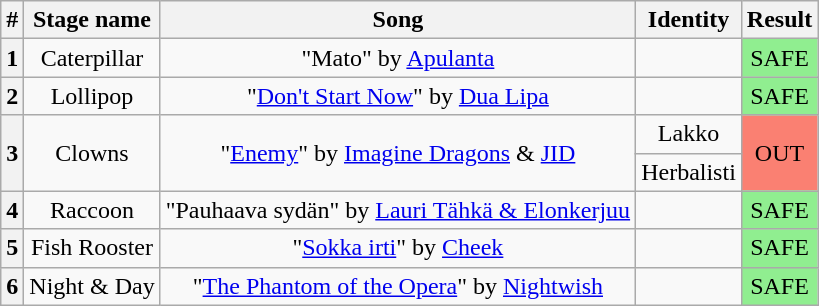<table class="wikitable plainrowheaders" style="text-align: center;">
<tr>
<th>#</th>
<th>Stage name</th>
<th>Song</th>
<th>Identity</th>
<th>Result</th>
</tr>
<tr>
<th>1</th>
<td>Caterpillar</td>
<td>"Mato" by <a href='#'>Apulanta</a></td>
<td></td>
<td bgcolor="lightgreen">SAFE</td>
</tr>
<tr>
<th>2</th>
<td>Lollipop</td>
<td>"<a href='#'>Don't Start Now</a>" by <a href='#'>Dua Lipa</a></td>
<td></td>
<td bgcolor="lightgreen">SAFE</td>
</tr>
<tr>
<th rowspan="2">3</th>
<td rowspan="2">Clowns</td>
<td rowspan="2">"<a href='#'>Enemy</a>" by <a href='#'>Imagine Dragons</a> & <a href='#'>JID</a></td>
<td>Lakko</td>
<td rowspan="2" bgcolor="salmon">OUT</td>
</tr>
<tr>
<td>Herbalisti</td>
</tr>
<tr>
<th>4</th>
<td>Raccoon</td>
<td>"Pauhaava sydän" by <a href='#'>Lauri Tähkä & Elonkerjuu</a></td>
<td></td>
<td bgcolor="lightgreen">SAFE</td>
</tr>
<tr>
<th>5</th>
<td>Fish Rooster</td>
<td>"<a href='#'>Sokka irti</a>" by <a href='#'>Cheek</a></td>
<td></td>
<td bgcolor="lightgreen">SAFE</td>
</tr>
<tr>
<th>6</th>
<td>Night & Day</td>
<td>"<a href='#'>The Phantom of the Opera</a>" by <a href='#'>Nightwish</a></td>
<td></td>
<td bgcolor="lightgreen">SAFE</td>
</tr>
</table>
